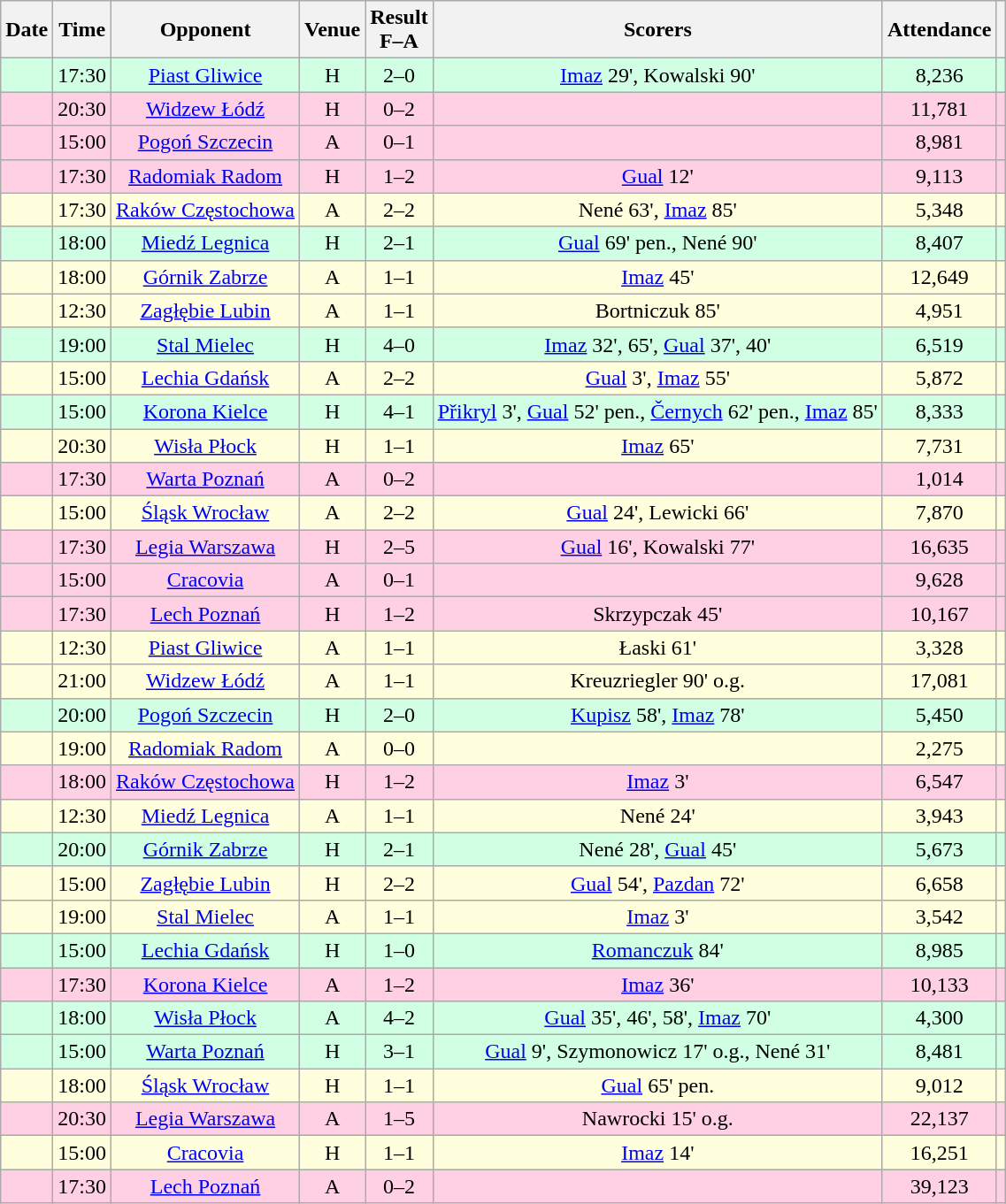<table class="wikitable sortable" style="text-align:center">
<tr>
<th>Date</th>
<th>Time</th>
<th>Opponent</th>
<th>Venue</th>
<th>Result<br>F–A</th>
<th class="unsortable">Scorers</th>
<th>Attendance</th>
<th class="unsortable"></th>
</tr>
<tr bgcolor="#d0ffe3">
<td></td>
<td>17:30</td>
<td><a href='#'>Piast Gliwice</a></td>
<td>H</td>
<td>2–0</td>
<td><a href='#'>Imaz</a> 29', Kowalski 90'</td>
<td>8,236</td>
<td></td>
</tr>
<tr bgcolor="#ffd0e3">
<td></td>
<td>20:30</td>
<td><a href='#'>Widzew Łódź</a></td>
<td>H</td>
<td>0–2</td>
<td></td>
<td>11,781</td>
<td></td>
</tr>
<tr bgcolor="#ffd0e3">
<td></td>
<td>15:00</td>
<td><a href='#'>Pogoń Szczecin</a></td>
<td>A</td>
<td>0–1</td>
<td></td>
<td>8,981</td>
<td></td>
</tr>
<tr bgcolor="#ffd0e3">
<td></td>
<td>17:30</td>
<td><a href='#'>Radomiak Radom</a></td>
<td>H</td>
<td>1–2</td>
<td><a href='#'>Gual</a> 12'</td>
<td>9,113</td>
<td></td>
</tr>
<tr bgcolor="#ffffdd">
<td></td>
<td>17:30</td>
<td><a href='#'>Raków Częstochowa</a></td>
<td>A</td>
<td>2–2</td>
<td>Nené 63', <a href='#'>Imaz</a> 85'</td>
<td>5,348</td>
<td></td>
</tr>
<tr bgcolor="#d0ffe3">
<td></td>
<td>18:00</td>
<td><a href='#'>Miedź Legnica</a></td>
<td>H</td>
<td>2–1</td>
<td><a href='#'>Gual</a> 69' pen., Nené 90'</td>
<td>8,407</td>
<td></td>
</tr>
<tr bgcolor="#ffffdd">
<td></td>
<td>18:00</td>
<td><a href='#'>Górnik Zabrze</a></td>
<td>A</td>
<td>1–1</td>
<td><a href='#'>Imaz</a> 45'</td>
<td>12,649</td>
<td></td>
</tr>
<tr bgcolor="#ffffdd">
<td></td>
<td>12:30</td>
<td><a href='#'>Zagłębie Lubin</a></td>
<td>A</td>
<td>1–1</td>
<td>Bortniczuk 85'</td>
<td>4,951</td>
<td></td>
</tr>
<tr bgcolor="#d0ffe3">
<td></td>
<td>19:00</td>
<td><a href='#'>Stal Mielec</a></td>
<td>H</td>
<td>4–0</td>
<td><a href='#'>Imaz</a> 32', 65', <a href='#'>Gual</a> 37', 40'</td>
<td>6,519</td>
<td></td>
</tr>
<tr bgcolor="#ffffdd">
<td></td>
<td>15:00</td>
<td><a href='#'>Lechia Gdańsk</a></td>
<td>A</td>
<td>2–2</td>
<td><a href='#'>Gual</a> 3', <a href='#'>Imaz</a> 55'</td>
<td>5,872</td>
<td></td>
</tr>
<tr bgcolor="#d0ffe3">
<td></td>
<td>15:00</td>
<td><a href='#'>Korona Kielce</a></td>
<td>H</td>
<td>4–1</td>
<td><a href='#'>Přikryl</a> 3', <a href='#'>Gual</a> 52' pen., <a href='#'>Černych</a> 62' pen., <a href='#'>Imaz</a> 85'</td>
<td>8,333</td>
<td></td>
</tr>
<tr bgcolor="#ffffdd">
<td></td>
<td>20:30</td>
<td><a href='#'>Wisła Płock</a></td>
<td>H</td>
<td>1–1</td>
<td><a href='#'>Imaz</a> 65'</td>
<td>7,731</td>
<td></td>
</tr>
<tr bgcolor="#ffd0e3">
<td></td>
<td>17:30</td>
<td><a href='#'>Warta Poznań</a></td>
<td>A</td>
<td>0–2</td>
<td></td>
<td>1,014</td>
<td></td>
</tr>
<tr bgcolor="#ffffdd">
<td></td>
<td>15:00</td>
<td><a href='#'>Śląsk Wrocław</a></td>
<td>A</td>
<td>2–2</td>
<td><a href='#'>Gual</a> 24', Lewicki 66'</td>
<td>7,870</td>
<td></td>
</tr>
<tr bgcolor="#ffd0e3">
<td></td>
<td>17:30</td>
<td><a href='#'>Legia Warszawa</a></td>
<td>H</td>
<td>2–5</td>
<td><a href='#'>Gual</a> 16', Kowalski 77'</td>
<td>16,635</td>
<td></td>
</tr>
<tr bgcolor="#ffd0e3">
<td></td>
<td>15:00</td>
<td><a href='#'>Cracovia</a></td>
<td>A</td>
<td>0–1</td>
<td></td>
<td>9,628</td>
<td></td>
</tr>
<tr bgcolor="#ffd0e3">
<td></td>
<td>17:30</td>
<td><a href='#'>Lech Poznań</a></td>
<td>H</td>
<td>1–2</td>
<td>Skrzypczak 45'</td>
<td>10,167</td>
<td></td>
</tr>
<tr bgcolor="#ffffdd">
<td></td>
<td>12:30</td>
<td><a href='#'>Piast Gliwice</a></td>
<td>A</td>
<td>1–1</td>
<td>Łaski 61'</td>
<td>3,328</td>
<td></td>
</tr>
<tr bgcolor="#ffffdd">
<td></td>
<td>21:00</td>
<td><a href='#'>Widzew Łódź</a></td>
<td>A</td>
<td>1–1</td>
<td>Kreuzriegler 90' o.g.</td>
<td>17,081</td>
<td></td>
</tr>
<tr bgcolor="#d0ffe3">
<td></td>
<td>20:00</td>
<td><a href='#'>Pogoń Szczecin</a></td>
<td>H</td>
<td>2–0</td>
<td><a href='#'>Kupisz</a> 58', <a href='#'>Imaz</a> 78'</td>
<td>5,450</td>
<td></td>
</tr>
<tr bgcolor="#ffffdd">
<td></td>
<td>19:00</td>
<td><a href='#'>Radomiak Radom</a></td>
<td>A</td>
<td>0–0</td>
<td></td>
<td>2,275</td>
<td></td>
</tr>
<tr bgcolor="#ffd0e3">
<td></td>
<td>18:00</td>
<td><a href='#'>Raków Częstochowa</a></td>
<td>H</td>
<td>1–2</td>
<td><a href='#'>Imaz</a> 3'</td>
<td>6,547</td>
<td></td>
</tr>
<tr bgcolor="#ffffdd">
<td></td>
<td>12:30</td>
<td><a href='#'>Miedź Legnica</a></td>
<td>A</td>
<td>1–1</td>
<td>Nené 24'</td>
<td>3,943</td>
<td></td>
</tr>
<tr bgcolor="#d0ffe3">
<td></td>
<td>20:00</td>
<td><a href='#'>Górnik Zabrze</a></td>
<td>H</td>
<td>2–1</td>
<td>Nené 28', <a href='#'>Gual</a> 45'</td>
<td>5,673</td>
<td></td>
</tr>
<tr bgcolor="#ffffdd">
<td></td>
<td>15:00</td>
<td><a href='#'>Zagłębie Lubin</a></td>
<td>H</td>
<td>2–2</td>
<td><a href='#'>Gual</a> 54', <a href='#'>Pazdan</a> 72'</td>
<td>6,658</td>
<td></td>
</tr>
<tr bgcolor="#ffffdd">
<td></td>
<td>19:00</td>
<td><a href='#'>Stal Mielec</a></td>
<td>A</td>
<td>1–1</td>
<td><a href='#'>Imaz</a> 3'</td>
<td>3,542</td>
<td></td>
</tr>
<tr bgcolor="#d0ffe3">
<td></td>
<td>15:00</td>
<td><a href='#'>Lechia Gdańsk</a></td>
<td>H</td>
<td>1–0</td>
<td><a href='#'>Romanczuk</a> 84'</td>
<td>8,985</td>
<td></td>
</tr>
<tr bgcolor="#ffd0e3">
<td></td>
<td>17:30</td>
<td><a href='#'>Korona Kielce</a></td>
<td>A</td>
<td>1–2</td>
<td><a href='#'>Imaz</a> 36'</td>
<td>10,133</td>
<td></td>
</tr>
<tr bgcolor="#d0ffe3">
<td></td>
<td>18:00</td>
<td><a href='#'>Wisła Płock</a></td>
<td>A</td>
<td>4–2</td>
<td><a href='#'>Gual</a> 35', 46', 58', <a href='#'>Imaz</a> 70'</td>
<td>4,300</td>
<td></td>
</tr>
<tr bgcolor="#d0ffe3">
<td></td>
<td>15:00</td>
<td><a href='#'>Warta Poznań</a></td>
<td>H</td>
<td>3–1</td>
<td><a href='#'>Gual</a> 9', Szymonowicz 17' o.g., Nené 31'</td>
<td>8,481</td>
<td></td>
</tr>
<tr bgcolor="#ffffdd">
<td></td>
<td>18:00</td>
<td><a href='#'>Śląsk Wrocław</a></td>
<td>H</td>
<td>1–1</td>
<td><a href='#'>Gual</a> 65' pen.</td>
<td>9,012</td>
<td></td>
</tr>
<tr bgcolor="#ffd0e3">
<td></td>
<td>20:30</td>
<td><a href='#'>Legia Warszawa</a></td>
<td>A</td>
<td>1–5</td>
<td>Nawrocki 15' o.g.</td>
<td>22,137</td>
<td></td>
</tr>
<tr bgcolor="#ffffdd">
<td></td>
<td>15:00</td>
<td><a href='#'>Cracovia</a></td>
<td>H</td>
<td>1–1</td>
<td><a href='#'>Imaz</a> 14'</td>
<td>16,251</td>
<td></td>
</tr>
<tr bgcolor="#ffd0e3">
<td></td>
<td>17:30</td>
<td><a href='#'>Lech Poznań</a></td>
<td>A</td>
<td>0–2</td>
<td></td>
<td>39,123</td>
<td></td>
</tr>
</table>
